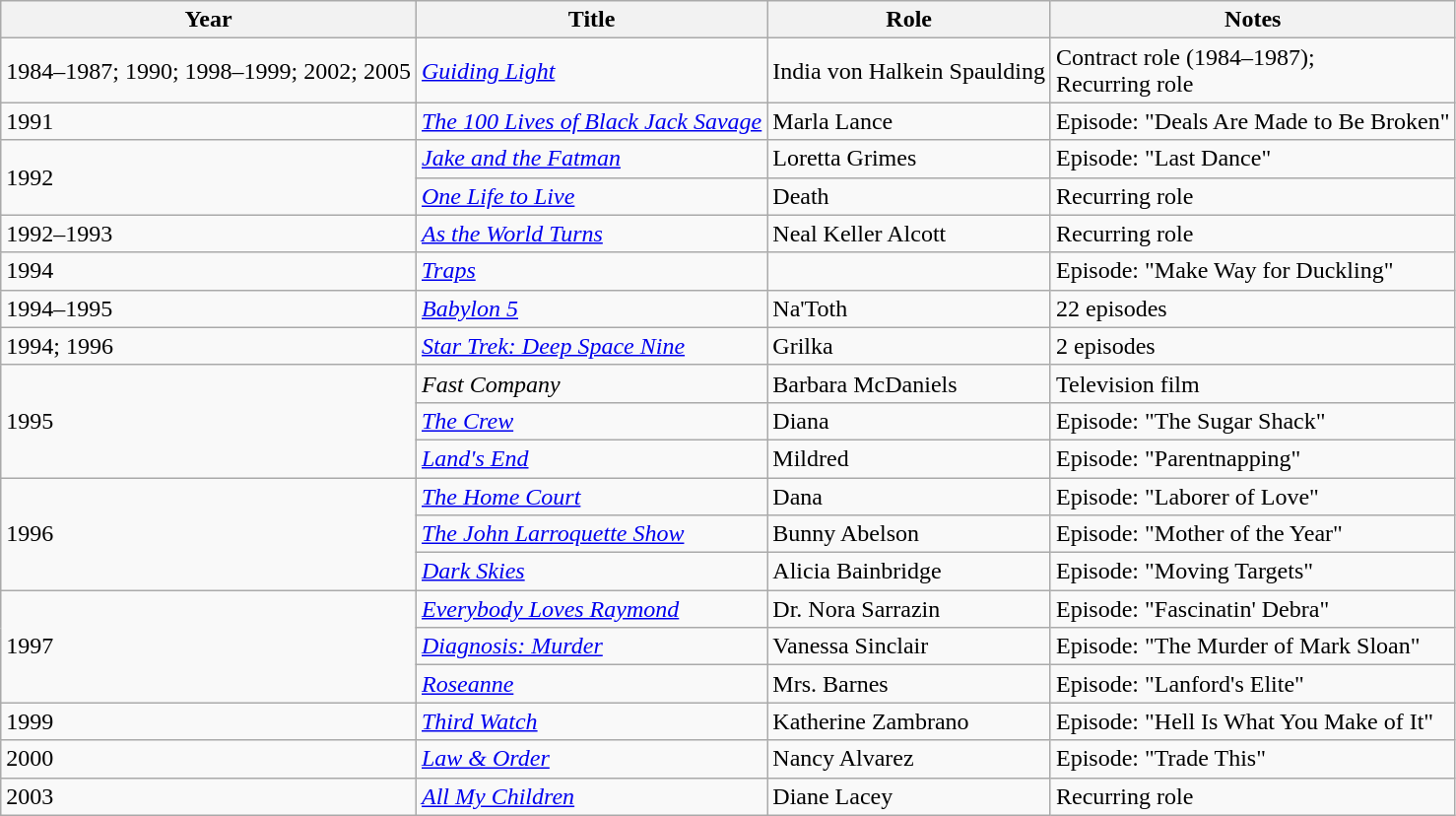<table class="wikitable">
<tr>
<th>Year</th>
<th>Title</th>
<th>Role</th>
<th>Notes</th>
</tr>
<tr>
<td>1984–1987; 1990; 1998–1999; 2002; 2005</td>
<td><em><a href='#'>Guiding Light</a></em></td>
<td>India von Halkein Spaulding</td>
<td>Contract role (1984–1987);<br>Recurring role</td>
</tr>
<tr>
<td>1991</td>
<td><em><a href='#'>The 100 Lives of Black Jack Savage</a></em></td>
<td>Marla Lance</td>
<td>Episode: "Deals Are Made to Be Broken"</td>
</tr>
<tr>
<td rowspan="2">1992</td>
<td><em><a href='#'>Jake and the Fatman</a></em></td>
<td>Loretta Grimes</td>
<td>Episode: "Last Dance"</td>
</tr>
<tr>
<td><em><a href='#'>One Life to Live</a></em></td>
<td>Death</td>
<td>Recurring role</td>
</tr>
<tr>
<td>1992–1993</td>
<td><em><a href='#'>As the World Turns</a></em></td>
<td>Neal Keller Alcott</td>
<td>Recurring role</td>
</tr>
<tr>
<td>1994</td>
<td><em><a href='#'>Traps</a></em></td>
<td></td>
<td>Episode: "Make Way for Duckling"</td>
</tr>
<tr>
<td>1994–1995</td>
<td><em><a href='#'>Babylon 5</a></em></td>
<td>Na'Toth</td>
<td>22 episodes</td>
</tr>
<tr>
<td>1994; 1996</td>
<td><em><a href='#'>Star Trek: Deep Space Nine</a></em></td>
<td>Grilka</td>
<td>2 episodes</td>
</tr>
<tr>
<td rowspan="3">1995</td>
<td><em>Fast Company</em></td>
<td>Barbara McDaniels</td>
<td>Television film</td>
</tr>
<tr>
<td><em><a href='#'>The Crew</a></em></td>
<td>Diana</td>
<td>Episode: "The Sugar Shack"</td>
</tr>
<tr>
<td><em><a href='#'>Land's End</a></em></td>
<td>Mildred</td>
<td>Episode: "Parentnapping"</td>
</tr>
<tr>
<td rowspan="3">1996</td>
<td><em><a href='#'>The Home Court</a></em></td>
<td>Dana</td>
<td>Episode: "Laborer of Love"</td>
</tr>
<tr>
<td><em><a href='#'>The John Larroquette Show</a></em></td>
<td>Bunny Abelson</td>
<td>Episode: "Mother of the Year"</td>
</tr>
<tr>
<td><em><a href='#'>Dark Skies</a></em></td>
<td>Alicia Bainbridge</td>
<td>Episode: "Moving Targets"</td>
</tr>
<tr>
<td rowspan="3">1997</td>
<td><em><a href='#'>Everybody Loves Raymond</a></em></td>
<td>Dr. Nora Sarrazin</td>
<td>Episode: "Fascinatin' Debra"</td>
</tr>
<tr>
<td><em><a href='#'>Diagnosis: Murder</a></em></td>
<td>Vanessa Sinclair</td>
<td>Episode: "The Murder of Mark Sloan"</td>
</tr>
<tr>
<td><em><a href='#'>Roseanne</a></em></td>
<td>Mrs. Barnes</td>
<td>Episode: "Lanford's Elite"</td>
</tr>
<tr>
<td>1999</td>
<td><em><a href='#'>Third Watch</a></em></td>
<td>Katherine Zambrano</td>
<td>Episode: "Hell Is What You Make of It"</td>
</tr>
<tr>
<td>2000</td>
<td><em><a href='#'>Law & Order</a></em></td>
<td>Nancy Alvarez</td>
<td>Episode: "Trade This"</td>
</tr>
<tr>
<td>2003</td>
<td><em><a href='#'>All My Children</a></em></td>
<td>Diane Lacey</td>
<td>Recurring role</td>
</tr>
</table>
